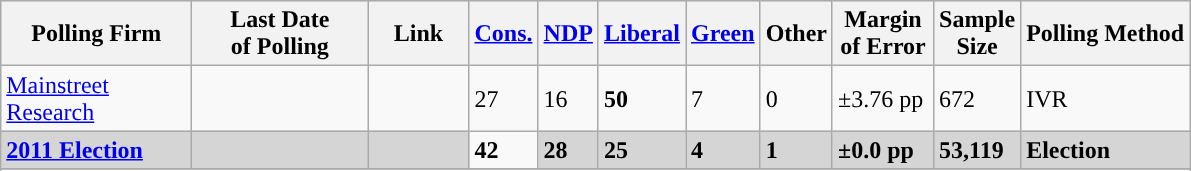<table class="wikitable sortable">
<tr style="background:#e9e9e9;">
<th style="width:120px">Polling Firm</th>
<th style="width:110px">Last Date<br>of Polling</th>
<th style="width:60px" class="unsortable">Link</th>
<th style="background-color:"><strong><a href='#'>Cons.</a></strong></th>
<th style="background-color:"><strong><a href='#'>NDP</a></strong></th>
<th style="background-color:"><strong><a href='#'>Liberal</a></strong></th>
<th style="background-color:"><strong><a href='#'>Green</a></strong></th>
<th style="background-color:"><strong>Other</strong></th>
<th style="width:60px;" class=unsortable>Margin<br>of Error</th>
<th style="width:50px;" class=unsortable>Sample<br>Size</th>
<th class=unsortable>Polling Method</th>
</tr>
<tr>
<td><a href='#'>Mainstreet Research</a></td>
<td></td>
<td></td>
<td>27</td>
<td>16</td>
<td><strong>50</strong></td>
<td>7</td>
<td>0</td>
<td>±3.76 pp</td>
<td>672</td>
<td>IVR</td>
</tr>
<tr>
<td style="background:#D5D5D5"><strong><a href='#'>2011 Election</a></strong></td>
<td style="background:#D5D5D5"><strong></strong></td>
<td style="background:#D5D5D5"></td>
<td><strong>42</strong></td>
<td style="background:#D5D5D5"><strong>28</strong></td>
<td style="background:#D5D5D5"><strong>25</strong></td>
<td style="background:#D5D5D5"><strong>4</strong></td>
<td style="background:#D5D5D5"><strong>1</strong></td>
<td style="background:#D5D5D5"><strong>±0.0 pp</strong></td>
<td style="background:#D5D5D5"><strong>53,119</strong></td>
<td style="background:#D5D5D5"><strong>Election</strong></td>
</tr>
<tr>
</tr>
<tr>
</tr>
</table>
